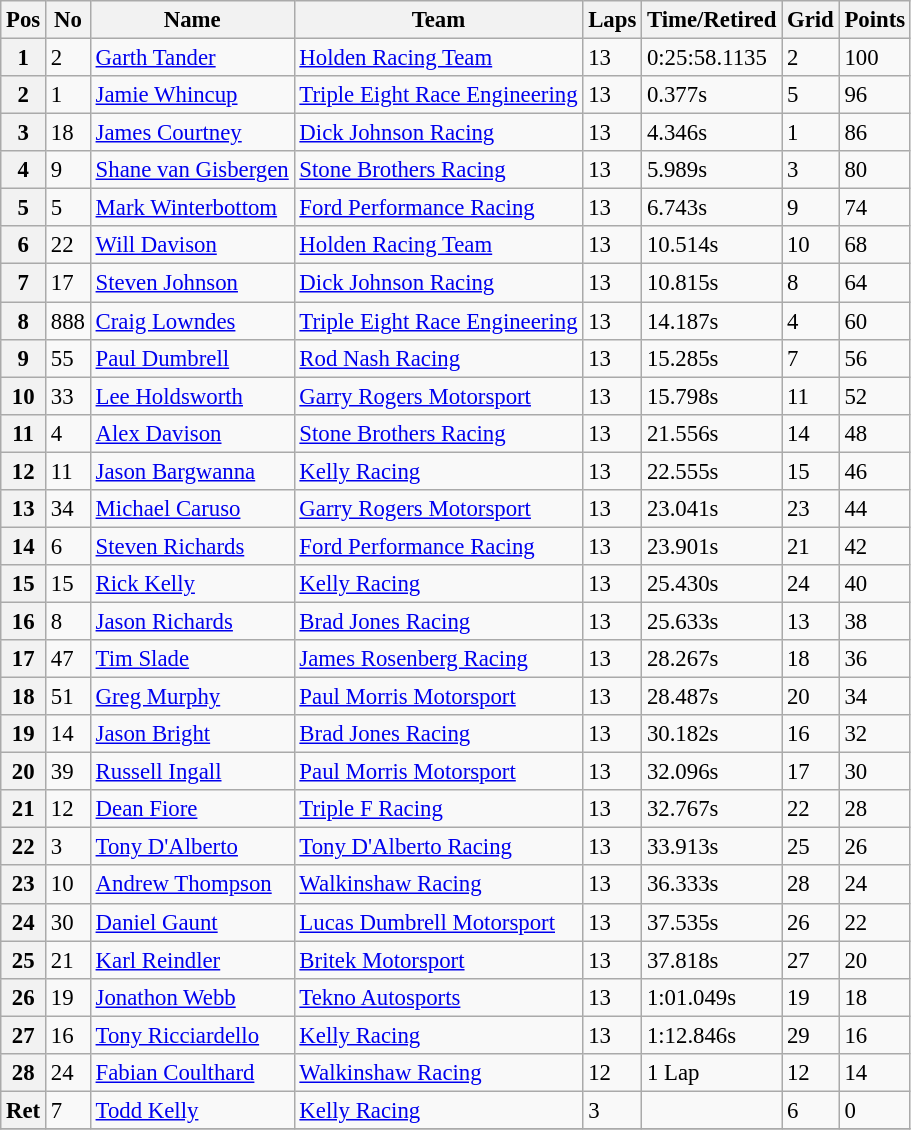<table class="wikitable" style="font-size: 95%;">
<tr>
<th>Pos</th>
<th>No</th>
<th>Name</th>
<th>Team</th>
<th>Laps</th>
<th>Time/Retired</th>
<th>Grid</th>
<th>Points</th>
</tr>
<tr>
<th>1</th>
<td>2</td>
<td><a href='#'>Garth Tander</a></td>
<td><a href='#'>Holden Racing Team</a></td>
<td>13</td>
<td>0:25:58.1135</td>
<td>2</td>
<td>100</td>
</tr>
<tr>
<th>2</th>
<td>1</td>
<td><a href='#'>Jamie Whincup</a></td>
<td><a href='#'>Triple Eight Race Engineering</a></td>
<td>13</td>
<td>0.377s</td>
<td>5</td>
<td>96</td>
</tr>
<tr>
<th>3</th>
<td>18</td>
<td><a href='#'>James Courtney</a></td>
<td><a href='#'>Dick Johnson Racing</a></td>
<td>13</td>
<td>4.346s</td>
<td>1</td>
<td>86</td>
</tr>
<tr>
<th>4</th>
<td>9</td>
<td><a href='#'>Shane van Gisbergen</a></td>
<td><a href='#'>Stone Brothers Racing</a></td>
<td>13</td>
<td>5.989s</td>
<td>3</td>
<td>80</td>
</tr>
<tr>
<th>5</th>
<td>5</td>
<td><a href='#'>Mark Winterbottom</a></td>
<td><a href='#'>Ford Performance Racing</a></td>
<td>13</td>
<td>6.743s</td>
<td>9</td>
<td>74</td>
</tr>
<tr>
<th>6</th>
<td>22</td>
<td><a href='#'>Will Davison</a></td>
<td><a href='#'>Holden Racing Team</a></td>
<td>13</td>
<td>10.514s</td>
<td>10</td>
<td>68</td>
</tr>
<tr>
<th>7</th>
<td>17</td>
<td><a href='#'>Steven Johnson</a></td>
<td><a href='#'>Dick Johnson Racing</a></td>
<td>13</td>
<td>10.815s</td>
<td>8</td>
<td>64</td>
</tr>
<tr>
<th>8</th>
<td>888</td>
<td><a href='#'>Craig Lowndes</a></td>
<td><a href='#'>Triple Eight Race Engineering</a></td>
<td>13</td>
<td>14.187s</td>
<td>4</td>
<td>60</td>
</tr>
<tr>
<th>9</th>
<td>55</td>
<td><a href='#'>Paul Dumbrell</a></td>
<td><a href='#'>Rod Nash Racing</a></td>
<td>13</td>
<td>15.285s</td>
<td>7</td>
<td>56</td>
</tr>
<tr>
<th>10</th>
<td>33</td>
<td><a href='#'>Lee Holdsworth</a></td>
<td><a href='#'>Garry Rogers Motorsport</a></td>
<td>13</td>
<td>15.798s</td>
<td>11</td>
<td>52</td>
</tr>
<tr>
<th>11</th>
<td>4</td>
<td><a href='#'>Alex Davison</a></td>
<td><a href='#'>Stone Brothers Racing</a></td>
<td>13</td>
<td>21.556s</td>
<td>14</td>
<td>48</td>
</tr>
<tr>
<th>12</th>
<td>11</td>
<td><a href='#'>Jason Bargwanna</a></td>
<td><a href='#'>Kelly Racing</a></td>
<td>13</td>
<td>22.555s</td>
<td>15</td>
<td>46</td>
</tr>
<tr>
<th>13</th>
<td>34</td>
<td><a href='#'>Michael Caruso</a></td>
<td><a href='#'>Garry Rogers Motorsport</a></td>
<td>13</td>
<td>23.041s</td>
<td>23</td>
<td>44</td>
</tr>
<tr>
<th>14</th>
<td>6</td>
<td><a href='#'>Steven Richards</a></td>
<td><a href='#'>Ford Performance Racing</a></td>
<td>13</td>
<td>23.901s</td>
<td>21</td>
<td>42</td>
</tr>
<tr>
<th>15</th>
<td>15</td>
<td><a href='#'>Rick Kelly</a></td>
<td><a href='#'>Kelly Racing</a></td>
<td>13</td>
<td>25.430s</td>
<td>24</td>
<td>40</td>
</tr>
<tr>
<th>16</th>
<td>8</td>
<td><a href='#'>Jason Richards</a></td>
<td><a href='#'>Brad Jones Racing</a></td>
<td>13</td>
<td>25.633s</td>
<td>13</td>
<td>38</td>
</tr>
<tr>
<th>17</th>
<td>47</td>
<td><a href='#'>Tim Slade</a></td>
<td><a href='#'>James Rosenberg Racing</a></td>
<td>13</td>
<td>28.267s</td>
<td>18</td>
<td>36</td>
</tr>
<tr>
<th>18</th>
<td>51</td>
<td><a href='#'>Greg Murphy</a></td>
<td><a href='#'>Paul Morris Motorsport</a></td>
<td>13</td>
<td>28.487s</td>
<td>20</td>
<td>34</td>
</tr>
<tr>
<th>19</th>
<td>14</td>
<td><a href='#'>Jason Bright</a></td>
<td><a href='#'>Brad Jones Racing</a></td>
<td>13</td>
<td>30.182s</td>
<td>16</td>
<td>32</td>
</tr>
<tr>
<th>20</th>
<td>39</td>
<td><a href='#'>Russell Ingall</a></td>
<td><a href='#'>Paul Morris Motorsport</a></td>
<td>13</td>
<td>32.096s</td>
<td>17</td>
<td>30</td>
</tr>
<tr>
<th>21</th>
<td>12</td>
<td><a href='#'>Dean Fiore</a></td>
<td><a href='#'>Triple F Racing</a></td>
<td>13</td>
<td>32.767s</td>
<td>22</td>
<td>28</td>
</tr>
<tr>
<th>22</th>
<td>3</td>
<td><a href='#'>Tony D'Alberto</a></td>
<td><a href='#'>Tony D'Alberto Racing</a></td>
<td>13</td>
<td>33.913s</td>
<td>25</td>
<td>26</td>
</tr>
<tr>
<th>23</th>
<td>10</td>
<td><a href='#'>Andrew Thompson</a></td>
<td><a href='#'>Walkinshaw Racing</a></td>
<td>13</td>
<td>36.333s</td>
<td>28</td>
<td>24</td>
</tr>
<tr>
<th>24</th>
<td>30</td>
<td><a href='#'>Daniel Gaunt</a></td>
<td><a href='#'>Lucas Dumbrell Motorsport</a></td>
<td>13</td>
<td>37.535s</td>
<td>26</td>
<td>22</td>
</tr>
<tr>
<th>25</th>
<td>21</td>
<td><a href='#'>Karl Reindler</a></td>
<td><a href='#'>Britek Motorsport</a></td>
<td>13</td>
<td>37.818s</td>
<td>27</td>
<td>20</td>
</tr>
<tr>
<th>26</th>
<td>19</td>
<td><a href='#'>Jonathon Webb</a></td>
<td><a href='#'>Tekno Autosports</a></td>
<td>13</td>
<td>1:01.049s</td>
<td>19</td>
<td>18</td>
</tr>
<tr>
<th>27</th>
<td>16</td>
<td><a href='#'>Tony Ricciardello</a></td>
<td><a href='#'>Kelly Racing</a></td>
<td>13</td>
<td>1:12.846s</td>
<td>29</td>
<td>16</td>
</tr>
<tr>
<th>28</th>
<td>24</td>
<td><a href='#'>Fabian Coulthard</a></td>
<td><a href='#'>Walkinshaw Racing</a></td>
<td>12</td>
<td>1 Lap</td>
<td>12</td>
<td>14</td>
</tr>
<tr>
<th>Ret</th>
<td>7</td>
<td><a href='#'>Todd Kelly</a></td>
<td><a href='#'>Kelly Racing</a></td>
<td>3</td>
<td></td>
<td>6</td>
<td>0</td>
</tr>
<tr>
</tr>
</table>
